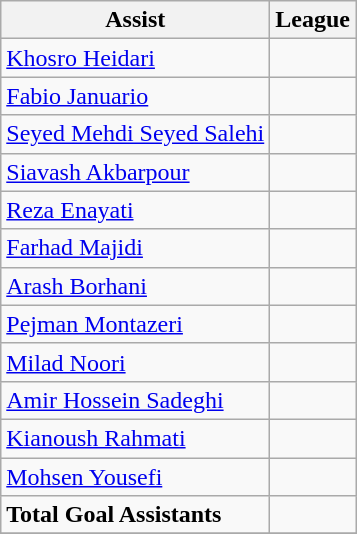<table class="wikitable">
<tr>
<th>Assist</th>
<th>League</th>
</tr>
<tr>
<td> <a href='#'>Khosro Heidari</a></td>
<td></td>
</tr>
<tr>
<td> <a href='#'>Fabio Januario</a></td>
<td></td>
</tr>
<tr>
<td> <a href='#'>Seyed Mehdi Seyed Salehi</a></td>
<td></td>
</tr>
<tr>
<td> <a href='#'>Siavash Akbarpour</a></td>
<td></td>
</tr>
<tr>
<td> <a href='#'>Reza Enayati</a></td>
<td></td>
</tr>
<tr>
<td> <a href='#'>Farhad Majidi</a></td>
<td></td>
</tr>
<tr>
<td> <a href='#'>Arash Borhani</a></td>
<td></td>
</tr>
<tr>
<td> <a href='#'>Pejman Montazeri</a></td>
<td></td>
</tr>
<tr>
<td> <a href='#'>Milad Noori</a></td>
<td></td>
</tr>
<tr>
<td> <a href='#'>Amir Hossein Sadeghi</a></td>
<td></td>
</tr>
<tr>
<td> <a href='#'>Kianoush Rahmati</a></td>
<td></td>
</tr>
<tr>
<td> <a href='#'>Mohsen Yousefi</a></td>
<td></td>
</tr>
<tr>
<td><strong>Total Goal Assistants</strong></td>
<td></td>
</tr>
<tr>
</tr>
</table>
